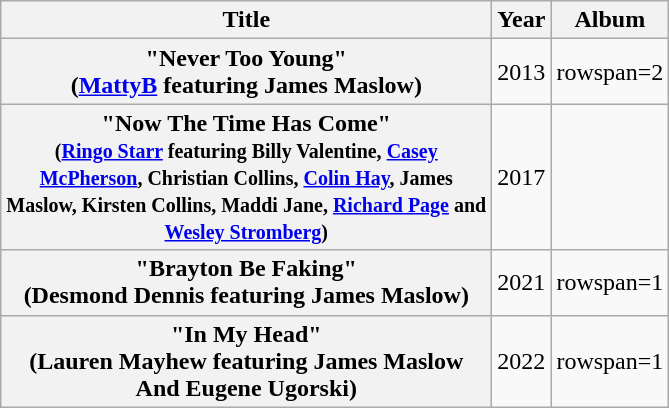<table class="wikitable plainrowheaders" style="text-align:center">
<tr>
<th scope="col" style="width:20em;">Title</th>
<th scope="col">Year</th>
<th scope="col">Album</th>
</tr>
<tr>
<th scope="row">"Never Too Young"<br><span>(<a href='#'>MattyB</a> featuring James Maslow)</span></th>
<td>2013</td>
<td>rowspan=2 </td>
</tr>
<tr>
<th scope="row">"Now The Time Has Come"<br><small>(<a href='#'>Ringo Starr</a> featuring Billy Valentine, <a href='#'>Casey McPherson</a>, Christian Collins, <a href='#'>Colin Hay</a>, James Maslow, Kirsten Collins, Maddi Jane, <a href='#'>Richard Page</a> and <a href='#'>Wesley Stromberg</a>)</small></th>
<td>2017</td>
</tr>
<tr>
<th scope="row">"Brayton Be Faking"<br><span>(Desmond Dennis featuring James Maslow)</span></th>
<td>2021</td>
<td>rowspan=1 </td>
</tr>
<tr>
<th scope="row">"In My Head"<br><span>(Lauren Mayhew featuring James Maslow And Eugene Ugorski)</span></th>
<td>2022</td>
<td>rowspan=1 </td>
</tr>
</table>
